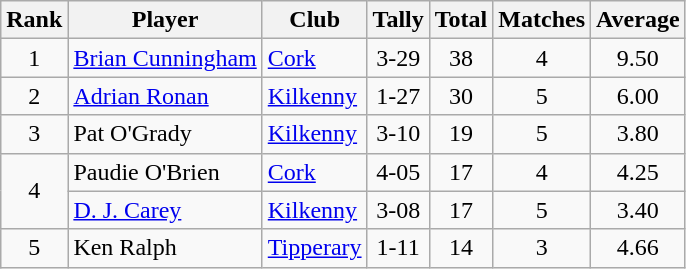<table class="wikitable">
<tr>
<th>Rank</th>
<th>Player</th>
<th>Club</th>
<th>Tally</th>
<th>Total</th>
<th>Matches</th>
<th>Average</th>
</tr>
<tr>
<td rowspan=1 align=center>1</td>
<td><a href='#'>Brian Cunningham</a></td>
<td><a href='#'>Cork</a></td>
<td align=center>3-29</td>
<td align=center>38</td>
<td align=center>4</td>
<td align=center>9.50</td>
</tr>
<tr>
<td rowspan=1 align=center>2</td>
<td><a href='#'>Adrian Ronan</a></td>
<td><a href='#'>Kilkenny</a></td>
<td align=center>1-27</td>
<td align=center>30</td>
<td align=center>5</td>
<td align=center>6.00</td>
</tr>
<tr>
<td rowspan=1 align=center>3</td>
<td>Pat O'Grady</td>
<td><a href='#'>Kilkenny</a></td>
<td align=center>3-10</td>
<td align=center>19</td>
<td align=center>5</td>
<td align=center>3.80</td>
</tr>
<tr>
<td rowspan=2 align=center>4</td>
<td>Paudie O'Brien</td>
<td><a href='#'>Cork</a></td>
<td align=center>4-05</td>
<td align=center>17</td>
<td align=center>4</td>
<td align=center>4.25</td>
</tr>
<tr>
<td><a href='#'>D. J. Carey</a></td>
<td><a href='#'>Kilkenny</a></td>
<td align=center>3-08</td>
<td align=center>17</td>
<td align=center>5</td>
<td align=center>3.40</td>
</tr>
<tr>
<td rowspan=1 align=center>5</td>
<td>Ken Ralph</td>
<td><a href='#'>Tipperary</a></td>
<td align=center>1-11</td>
<td align=center>14</td>
<td align=center>3</td>
<td align=center>4.66</td>
</tr>
</table>
